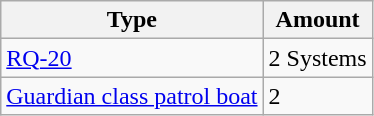<table class="wikitable">
<tr>
<th>Type</th>
<th>Amount</th>
</tr>
<tr>
<td><a href='#'>RQ-20</a></td>
<td>2 Systems</td>
</tr>
<tr>
<td><a href='#'>Guardian class patrol boat</a></td>
<td>2</td>
</tr>
</table>
